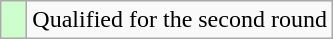<table class="wikitable">
<tr>
<td width=10px bgcolor="#ccffcc"></td>
<td>Qualified for the second round</td>
</tr>
</table>
